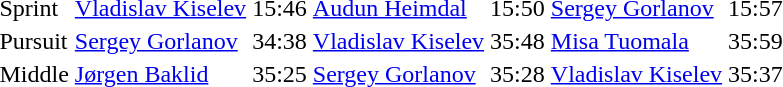<table>
<tr>
<td>Sprint<br></td>
<td> <a href='#'>Vladislav Kiselev</a></td>
<td>15:46</td>
<td> <a href='#'>Audun Heimdal</a></td>
<td>15:50</td>
<td> <a href='#'>Sergey Gorlanov</a></td>
<td>15:57</td>
</tr>
<tr>
<td>Pursuit<br></td>
<td> <a href='#'>Sergey Gorlanov</a></td>
<td>34:38</td>
<td> <a href='#'>Vladislav Kiselev</a></td>
<td>35:48</td>
<td> <a href='#'>Misa Tuomala</a></td>
<td>35:59</td>
</tr>
<tr>
<td>Middle<br></td>
<td> <a href='#'>Jørgen Baklid</a></td>
<td>35:25</td>
<td> <a href='#'>Sergey Gorlanov</a></td>
<td>35:28</td>
<td> <a href='#'>Vladislav Kiselev</a></td>
<td>35:37</td>
</tr>
</table>
